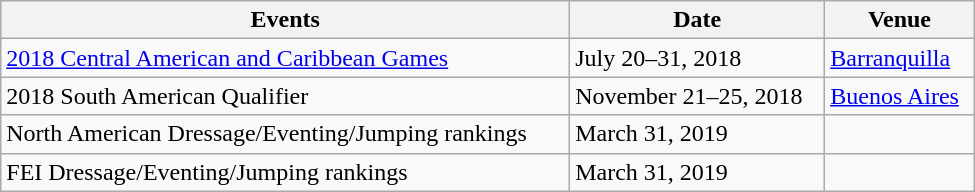<table class="wikitable" width=650>
<tr>
<th>Events</th>
<th>Date</th>
<th>Venue</th>
</tr>
<tr>
<td><a href='#'>2018 Central American and Caribbean Games</a></td>
<td>July 20–31, 2018</td>
<td> <a href='#'>Barranquilla</a></td>
</tr>
<tr>
<td>2018 South American Qualifier</td>
<td>November 21–25, 2018</td>
<td> <a href='#'>Buenos Aires</a></td>
</tr>
<tr>
<td>North American Dressage/Eventing/Jumping rankings</td>
<td>March 31, 2019</td>
<td></td>
</tr>
<tr>
<td>FEI Dressage/Eventing/Jumping rankings</td>
<td>March 31, 2019</td>
<td></td>
</tr>
</table>
